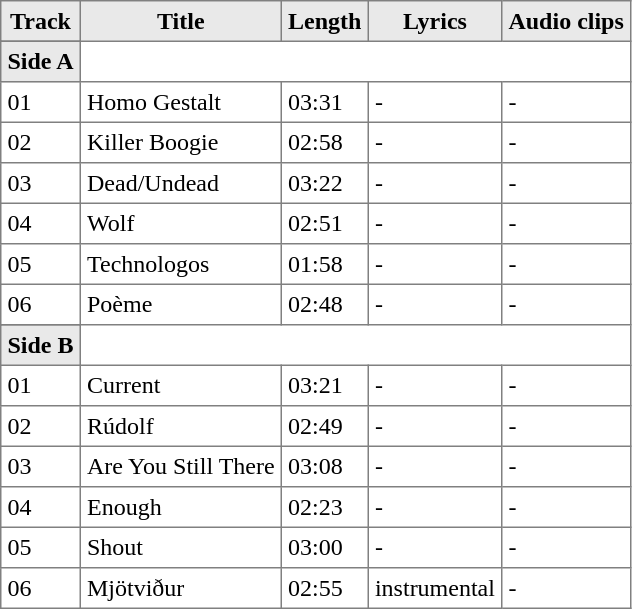<table class="toccolours" border="1" cellpadding="4" style="border-collapse:collapse">
<tr style="background-color:#e9e9e9" |>
<th>Track</th>
<th>Title</th>
<th>Length</th>
<th>Lyrics</th>
<th>Audio clips</th>
</tr>
<tr>
</tr>
<tr style="background-color:#e9e9e9" |>
<th>Side A</th>
</tr>
<tr>
<td>01</td>
<td>Homo Gestalt</td>
<td>03:31</td>
<td>-</td>
<td>-</td>
</tr>
<tr>
<td>02</td>
<td>Killer Boogie</td>
<td>02:58</td>
<td>-</td>
<td>-</td>
</tr>
<tr>
<td>03</td>
<td>Dead/Undead</td>
<td>03:22</td>
<td>-</td>
<td>-</td>
</tr>
<tr>
<td>04</td>
<td>Wolf</td>
<td>02:51</td>
<td>-</td>
<td>-</td>
</tr>
<tr>
<td>05</td>
<td>Technologos</td>
<td>01:58</td>
<td>-</td>
<td>-</td>
</tr>
<tr>
<td>06</td>
<td>Poème</td>
<td>02:48</td>
<td>-</td>
<td>-</td>
</tr>
<tr>
</tr>
<tr style="background-color:#e9e9e9" |>
<th>Side B</th>
</tr>
<tr>
<td>01</td>
<td>Current</td>
<td>03:21</td>
<td>-</td>
<td>-</td>
</tr>
<tr>
<td>02</td>
<td>Rúdolf</td>
<td>02:49</td>
<td>-</td>
<td>-</td>
</tr>
<tr>
<td>03</td>
<td>Are You Still There</td>
<td>03:08</td>
<td>-</td>
<td>-</td>
</tr>
<tr>
<td>04</td>
<td>Enough</td>
<td>02:23</td>
<td>-</td>
<td>-</td>
</tr>
<tr>
<td>05</td>
<td>Shout</td>
<td>03:00</td>
<td>-</td>
<td>-</td>
</tr>
<tr>
<td>06</td>
<td>Mjötviður</td>
<td>02:55</td>
<td>instrumental</td>
<td>-</td>
</tr>
</table>
